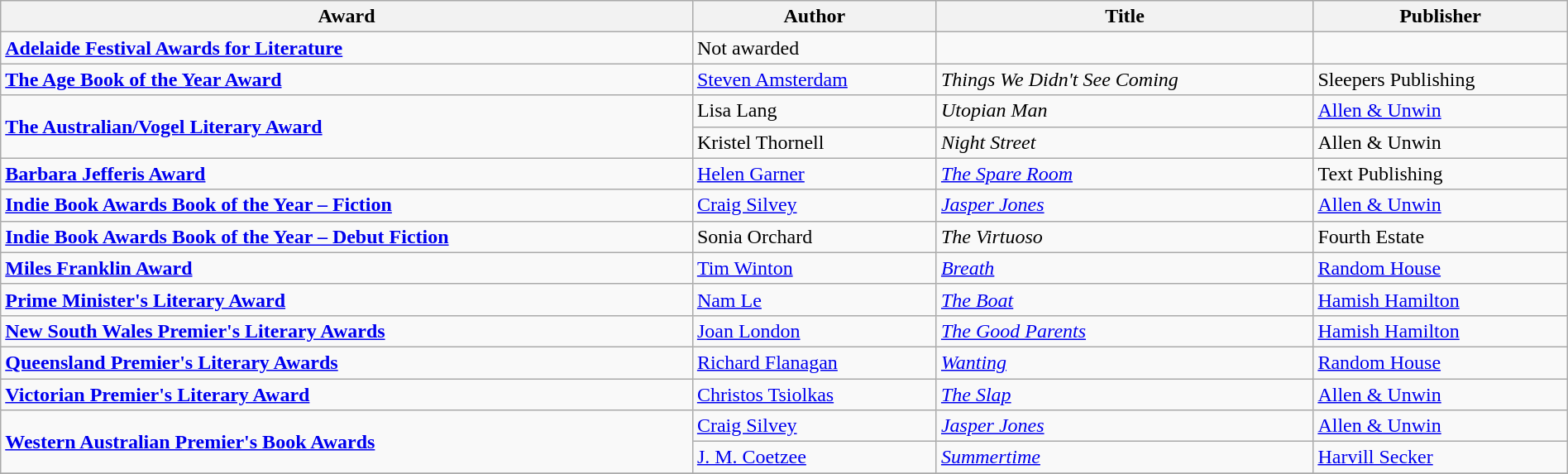<table class="wikitable" width=100%>
<tr>
<th>Award</th>
<th>Author</th>
<th>Title</th>
<th>Publisher</th>
</tr>
<tr>
<td><strong><a href='#'>Adelaide Festival Awards for Literature</a></strong></td>
<td>Not awarded</td>
<td></td>
<td></td>
</tr>
<tr>
<td><strong><a href='#'>The Age Book of the Year Award</a></strong></td>
<td><a href='#'>Steven Amsterdam</a></td>
<td><em>Things We Didn't See Coming</em></td>
<td>Sleepers Publishing</td>
</tr>
<tr>
<td rowspan=2><strong><a href='#'>The Australian/Vogel Literary Award</a></strong></td>
<td>Lisa Lang</td>
<td><em>Utopian Man</em></td>
<td><a href='#'>Allen & Unwin</a></td>
</tr>
<tr>
<td>Kristel Thornell</td>
<td><em>Night Street</em></td>
<td>Allen & Unwin</td>
</tr>
<tr>
<td><strong><a href='#'>Barbara Jefferis Award</a></strong></td>
<td><a href='#'>Helen Garner</a></td>
<td><em><a href='#'>The Spare Room</a></em></td>
<td>Text Publishing</td>
</tr>
<tr>
<td><strong><a href='#'>Indie Book Awards Book of the Year – Fiction</a></strong></td>
<td><a href='#'>Craig Silvey</a></td>
<td><em><a href='#'>Jasper Jones</a></em></td>
<td><a href='#'>Allen & Unwin</a></td>
</tr>
<tr>
<td><strong><a href='#'>Indie Book Awards Book of the Year – Debut Fiction</a></strong></td>
<td>Sonia Orchard</td>
<td><em>The Virtuoso</em></td>
<td>Fourth Estate</td>
</tr>
<tr>
<td><strong><a href='#'>Miles Franklin Award</a></strong></td>
<td><a href='#'>Tim Winton</a></td>
<td><em><a href='#'>Breath</a></em></td>
<td><a href='#'>Random House</a></td>
</tr>
<tr>
<td><strong><a href='#'>Prime Minister's Literary Award</a></strong></td>
<td><a href='#'>Nam Le</a></td>
<td><em><a href='#'>The Boat</a></em></td>
<td><a href='#'>Hamish Hamilton</a></td>
</tr>
<tr>
<td><strong><a href='#'>New South Wales Premier's Literary Awards</a></strong></td>
<td><a href='#'>Joan London</a></td>
<td><em><a href='#'>The Good Parents</a></em></td>
<td><a href='#'>Hamish Hamilton</a></td>
</tr>
<tr>
<td><strong><a href='#'>Queensland Premier's Literary Awards</a></strong></td>
<td><a href='#'>Richard Flanagan</a></td>
<td><em><a href='#'>Wanting</a></em></td>
<td><a href='#'>Random House</a></td>
</tr>
<tr>
<td><strong><a href='#'>Victorian Premier's Literary Award</a></strong></td>
<td><a href='#'>Christos Tsiolkas</a></td>
<td><em><a href='#'>The Slap</a></em></td>
<td><a href='#'>Allen & Unwin</a></td>
</tr>
<tr>
<td rowspan=2><strong><a href='#'>Western Australian Premier's Book Awards</a></strong></td>
<td><a href='#'>Craig Silvey</a></td>
<td><em><a href='#'>Jasper Jones</a></em></td>
<td><a href='#'>Allen & Unwin</a></td>
</tr>
<tr>
<td><a href='#'>J. M. Coetzee</a></td>
<td><em><a href='#'>Summertime</a></em></td>
<td><a href='#'>Harvill Secker</a></td>
</tr>
<tr>
</tr>
</table>
